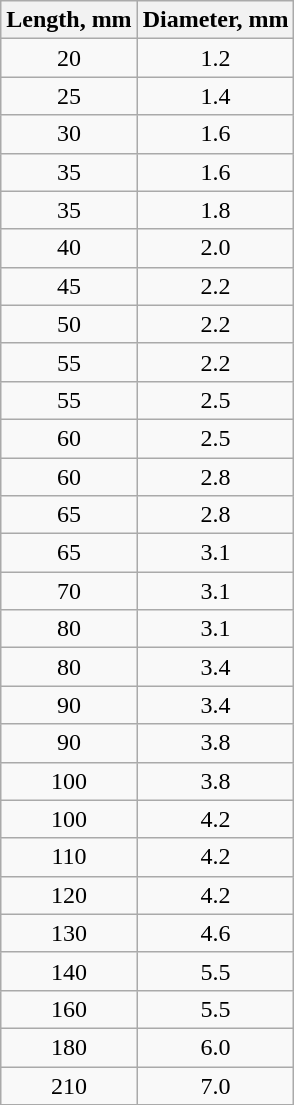<table class="wikitable" style="text-align:center; ">
<tr>
<th>Length, mm</th>
<th>Diameter, mm</th>
</tr>
<tr>
<td>20</td>
<td>1.2</td>
</tr>
<tr>
<td>25</td>
<td>1.4</td>
</tr>
<tr>
<td>30</td>
<td>1.6</td>
</tr>
<tr>
<td>35</td>
<td>1.6</td>
</tr>
<tr>
<td>35</td>
<td>1.8</td>
</tr>
<tr>
<td>40</td>
<td>2.0</td>
</tr>
<tr>
<td>45</td>
<td>2.2</td>
</tr>
<tr>
<td>50</td>
<td>2.2</td>
</tr>
<tr>
<td>55</td>
<td>2.2</td>
</tr>
<tr>
<td>55</td>
<td>2.5</td>
</tr>
<tr>
<td>60</td>
<td>2.5</td>
</tr>
<tr>
<td>60</td>
<td>2.8</td>
</tr>
<tr>
<td>65</td>
<td>2.8</td>
</tr>
<tr>
<td>65</td>
<td>3.1</td>
</tr>
<tr>
<td>70</td>
<td>3.1</td>
</tr>
<tr>
<td>80</td>
<td>3.1</td>
</tr>
<tr>
<td>80</td>
<td>3.4</td>
</tr>
<tr>
<td>90</td>
<td>3.4</td>
</tr>
<tr>
<td>90</td>
<td>3.8</td>
</tr>
<tr>
<td>100</td>
<td>3.8</td>
</tr>
<tr>
<td>100</td>
<td>4.2</td>
</tr>
<tr>
<td>110</td>
<td>4.2</td>
</tr>
<tr>
<td>120</td>
<td>4.2</td>
</tr>
<tr>
<td>130</td>
<td>4.6</td>
</tr>
<tr>
<td>140</td>
<td>5.5</td>
</tr>
<tr>
<td>160</td>
<td>5.5</td>
</tr>
<tr>
<td>180</td>
<td>6.0</td>
</tr>
<tr>
<td>210</td>
<td>7.0</td>
</tr>
<tr>
</tr>
</table>
